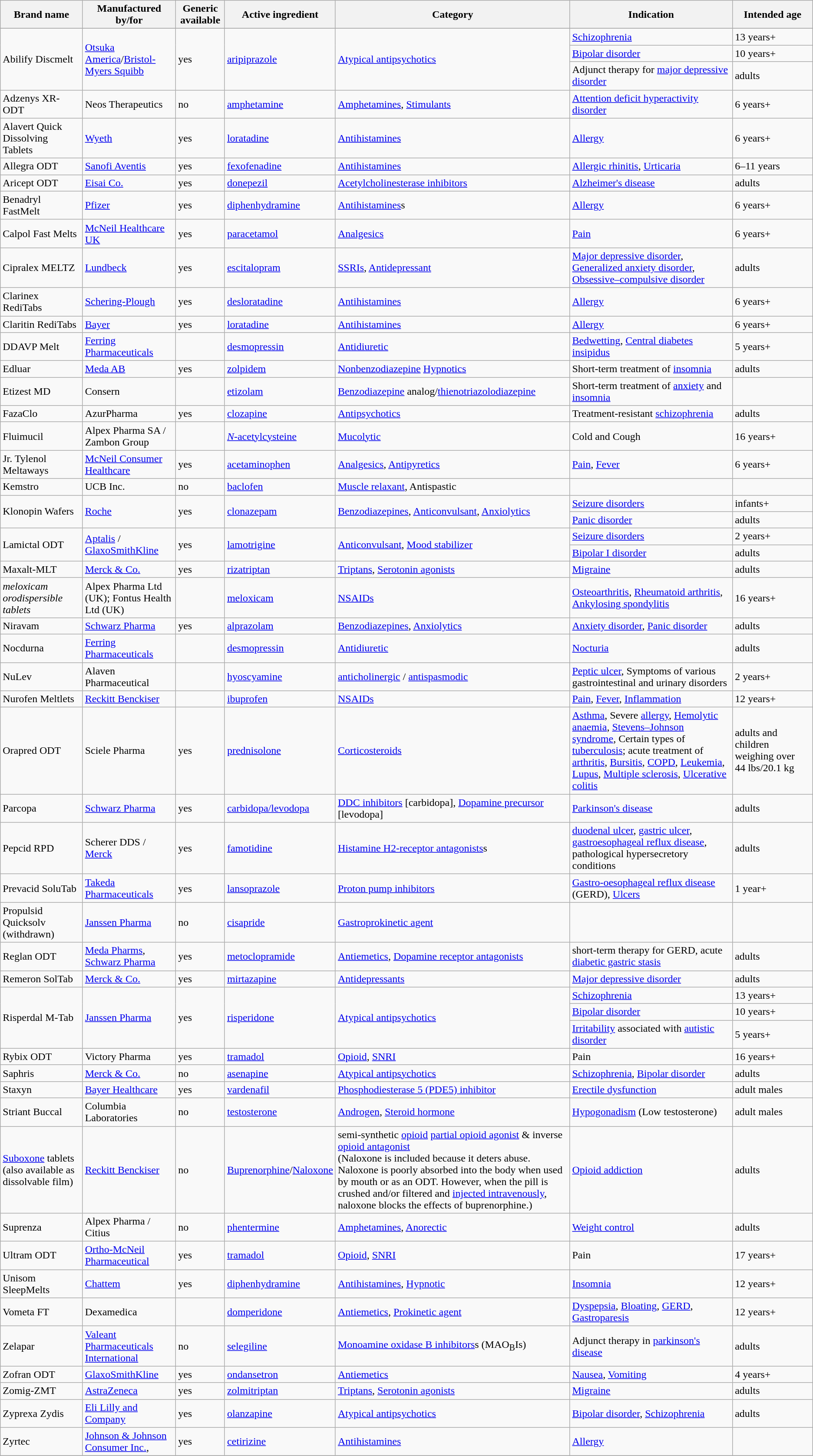<table class="wikitable sortable">
<tr>
<th>Brand name</th>
<th>Manufactured by/for</th>
<th>Generic available</th>
<th>Active ingredient</th>
<th>Category</th>
<th class="unsortable">Indication</th>
<th class="unsortable">Intended age</th>
</tr>
<tr>
</tr>
<tr>
<td rowspan="3">Abilify Discmelt</td>
<td rowspan="3"><a href='#'>Otsuka America</a>/<a href='#'>Bristol-Myers Squibb</a></td>
<td rowspan="3">yes</td>
<td rowspan="3"><a href='#'>aripiprazole</a></td>
<td rowspan="3"><a href='#'>Atypical antipsychotics</a></td>
<td><a href='#'>Schizophrenia</a></td>
<td>13 years+</td>
</tr>
<tr>
<td><a href='#'>Bipolar disorder</a></td>
<td>10 years+</td>
</tr>
<tr>
<td>Adjunct therapy for <a href='#'>major depressive disorder</a></td>
<td>adults</td>
</tr>
<tr>
<td>Adzenys XR-ODT</td>
<td>Neos Therapeutics</td>
<td>no</td>
<td><a href='#'>amphetamine</a></td>
<td><a href='#'>Amphetamines</a>, <a href='#'>Stimulants</a></td>
<td><a href='#'>Attention deficit hyperactivity disorder</a></td>
<td>6 years+</td>
</tr>
<tr>
<td>Alavert Quick Dissolving Tablets</td>
<td><a href='#'>Wyeth</a></td>
<td>yes</td>
<td><a href='#'>loratadine</a></td>
<td><a href='#'>Antihistamines</a></td>
<td><a href='#'>Allergy</a></td>
<td>6 years+</td>
</tr>
<tr>
<td>Allegra ODT</td>
<td><a href='#'>Sanofi Aventis</a></td>
<td>yes</td>
<td><a href='#'>fexofenadine</a></td>
<td><a href='#'>Antihistamines</a></td>
<td><a href='#'>Allergic rhinitis</a>, <a href='#'>Urticaria</a></td>
<td>6–11 years</td>
</tr>
<tr>
<td>Aricept ODT</td>
<td><a href='#'>Eisai Co.</a></td>
<td>yes</td>
<td><a href='#'>donepezil</a></td>
<td><a href='#'>Acetylcholinesterase inhibitors</a></td>
<td><a href='#'>Alzheimer's disease</a></td>
<td>adults</td>
</tr>
<tr>
<td>Benadryl FastMelt</td>
<td><a href='#'>Pfizer</a></td>
<td>yes</td>
<td><a href='#'>diphenhydramine</a></td>
<td><a href='#'>Antihistamines</a>s</td>
<td><a href='#'>Allergy</a></td>
<td>6 years+</td>
</tr>
<tr>
<td>Calpol Fast Melts</td>
<td><a href='#'>McNeil Healthcare UK</a></td>
<td>yes</td>
<td><a href='#'>paracetamol</a></td>
<td><a href='#'>Analgesics</a></td>
<td><a href='#'>Pain</a></td>
<td>6 years+</td>
</tr>
<tr>
<td>Cipralex MELTZ</td>
<td><a href='#'>Lundbeck</a></td>
<td>yes</td>
<td><a href='#'>escitalopram</a></td>
<td><a href='#'>SSRIs</a>, <a href='#'>Antidepressant</a></td>
<td><a href='#'>Major depressive disorder</a>, <a href='#'>Generalized anxiety disorder</a>, <a href='#'>Obsessive–compulsive disorder</a></td>
<td>adults</td>
</tr>
<tr>
<td>Clarinex RediTabs</td>
<td><a href='#'>Schering-Plough</a></td>
<td>yes</td>
<td><a href='#'>desloratadine</a></td>
<td><a href='#'>Antihistamines</a></td>
<td><a href='#'>Allergy</a></td>
<td>6 years+</td>
</tr>
<tr>
<td>Claritin RediTabs</td>
<td><a href='#'>Bayer</a></td>
<td>yes</td>
<td><a href='#'>loratadine</a></td>
<td><a href='#'>Antihistamines</a></td>
<td><a href='#'>Allergy</a></td>
<td>6 years+</td>
</tr>
<tr>
<td>DDAVP Melt</td>
<td><a href='#'>Ferring Pharmaceuticals</a></td>
<td></td>
<td><a href='#'>desmopressin</a></td>
<td><a href='#'>Antidiuretic</a></td>
<td><a href='#'>Bedwetting</a>, <a href='#'>Central diabetes insipidus</a></td>
<td>5 years+</td>
</tr>
<tr>
<td>Edluar</td>
<td><a href='#'>Meda AB</a></td>
<td>yes</td>
<td><a href='#'>zolpidem</a></td>
<td><a href='#'>Nonbenzodiazepine</a> <a href='#'>Hypnotics</a></td>
<td>Short-term treatment of <a href='#'>insomnia</a></td>
<td>adults</td>
</tr>
<tr>
<td>Etizest MD</td>
<td>Consern</td>
<td></td>
<td><a href='#'>etizolam</a></td>
<td><a href='#'>Benzodiazepine</a> analog/<a href='#'>thienotriazolodiazepine</a></td>
<td>Short-term treatment of <a href='#'>anxiety</a> and <a href='#'>insomnia</a></td>
</tr>
<tr>
<td>FazaClo</td>
<td>AzurPharma</td>
<td>yes</td>
<td><a href='#'>clozapine</a></td>
<td><a href='#'>Antipsychotics</a></td>
<td>Treatment-resistant <a href='#'>schizophrenia</a></td>
<td>adults</td>
</tr>
<tr>
<td>Fluimucil</td>
<td>Alpex Pharma SA / Zambon Group</td>
<td></td>
<td><em><a href='#'>N</a></em><a href='#'>-acetylcysteine</a></td>
<td><a href='#'>Mucolytic</a></td>
<td>Cold and Cough</td>
<td>16 years+</td>
</tr>
<tr>
<td>Jr. Tylenol Meltaways</td>
<td><a href='#'>McNeil Consumer Healthcare</a></td>
<td>yes</td>
<td><a href='#'>acetaminophen</a></td>
<td><a href='#'>Analgesics</a>, <a href='#'>Antipyretics</a></td>
<td><a href='#'>Pain</a>, <a href='#'>Fever</a></td>
<td>6 years+</td>
</tr>
<tr>
<td>Kemstro</td>
<td>UCB Inc.</td>
<td>no</td>
<td><a href='#'>baclofen</a></td>
<td><a href='#'>Muscle relaxant</a>, Antispastic</td>
<td></td>
<td></td>
</tr>
<tr>
<td rowspan="2">Klonopin Wafers</td>
<td rowspan="2"><a href='#'>Roche</a></td>
<td rowspan="2">yes</td>
<td rowspan="2"><a href='#'>clonazepam</a></td>
<td rowspan="2"><a href='#'>Benzodiazepines</a>, <a href='#'>Anticonvulsant</a>, <a href='#'>Anxiolytics</a></td>
<td><a href='#'>Seizure disorders</a></td>
<td>infants+</td>
</tr>
<tr>
<td><a href='#'>Panic disorder</a></td>
<td>adults</td>
</tr>
<tr>
<td rowspan="2">Lamictal ODT</td>
<td rowspan="2"><a href='#'>Aptalis</a> / <a href='#'>GlaxoSmithKline</a></td>
<td rowspan="2">yes</td>
<td rowspan="2"><a href='#'>lamotrigine</a></td>
<td rowspan="2"><a href='#'>Anticonvulsant</a>, <a href='#'>Mood stabilizer</a></td>
<td><a href='#'>Seizure disorders</a></td>
<td>2 years+</td>
</tr>
<tr>
<td><a href='#'>Bipolar I disorder</a></td>
<td>adults</td>
</tr>
<tr>
<td>Maxalt-MLT</td>
<td><a href='#'>Merck & Co.</a></td>
<td>yes</td>
<td><a href='#'>rizatriptan</a></td>
<td><a href='#'>Triptans</a>, <a href='#'>Serotonin agonists</a></td>
<td><a href='#'>Migraine</a></td>
<td>adults</td>
</tr>
<tr>
<td><em>meloxicam orodispersible tablets</em></td>
<td>Alpex Pharma Ltd (UK); Fontus Health Ltd (UK)</td>
<td></td>
<td><a href='#'>meloxicam</a></td>
<td><a href='#'>NSAIDs</a></td>
<td><a href='#'>Osteoarthritis</a>, <a href='#'>Rheumatoid arthritis</a>, <a href='#'>Ankylosing spondylitis</a></td>
<td>16 years+</td>
</tr>
<tr>
<td>Niravam</td>
<td><a href='#'>Schwarz Pharma</a></td>
<td>yes</td>
<td><a href='#'>alprazolam</a></td>
<td><a href='#'>Benzodiazepines</a>, <a href='#'>Anxiolytics</a></td>
<td><a href='#'>Anxiety disorder</a>, <a href='#'>Panic disorder</a></td>
<td>adults</td>
</tr>
<tr>
<td>Nocdurna</td>
<td><a href='#'>Ferring Pharmaceuticals</a></td>
<td></td>
<td><a href='#'>desmopressin</a></td>
<td><a href='#'>Antidiuretic</a></td>
<td><a href='#'>Nocturia</a></td>
<td>adults</td>
</tr>
<tr>
<td>NuLev</td>
<td>Alaven Pharmaceutical</td>
<td></td>
<td><a href='#'>hyoscyamine</a></td>
<td><a href='#'>anticholinergic</a> / <a href='#'>antispasmodic</a></td>
<td><a href='#'>Peptic ulcer</a>, Symptoms of various gastrointestinal and urinary disorders</td>
<td>2 years+</td>
</tr>
<tr>
<td>Nurofen Meltlets</td>
<td><a href='#'>Reckitt Benckiser</a></td>
<td></td>
<td><a href='#'>ibuprofen</a></td>
<td><a href='#'>NSAIDs</a></td>
<td><a href='#'>Pain</a>, <a href='#'>Fever</a>, <a href='#'>Inflammation</a></td>
<td>12 years+</td>
</tr>
<tr>
<td>Orapred ODT</td>
<td>Sciele Pharma</td>
<td>yes</td>
<td><a href='#'>prednisolone</a></td>
<td><a href='#'>Corticosteroids</a></td>
<td><a href='#'>Asthma</a>, Severe <a href='#'>allergy</a>, <a href='#'>Hemolytic anaemia</a>, <a href='#'>Stevens–Johnson syndrome</a>, Certain types of <a href='#'>tuberculosis</a>; acute treatment of <a href='#'>arthritis</a>, <a href='#'>Bursitis</a>, <a href='#'>COPD</a>, <a href='#'>Leukemia</a>, <a href='#'>Lupus</a>, <a href='#'>Multiple sclerosis</a>, <a href='#'>Ulcerative colitis</a></td>
<td>adults and children weighing over 44 lbs/20.1 kg</td>
</tr>
<tr>
<td>Parcopa</td>
<td><a href='#'>Schwarz Pharma</a></td>
<td>yes</td>
<td><a href='#'>carbidopa/levodopa</a></td>
<td><a href='#'>DDC inhibitors</a> [carbidopa], <a href='#'>Dopamine precursor</a> [levodopa]</td>
<td><a href='#'>Parkinson's disease</a></td>
<td>adults</td>
</tr>
<tr>
<td>Pepcid RPD</td>
<td>Scherer DDS / <a href='#'>Merck</a></td>
<td>yes</td>
<td><a href='#'>famotidine</a></td>
<td><a href='#'>Histamine H2-receptor antagonists</a>s</td>
<td><a href='#'>duodenal ulcer</a>, <a href='#'>gastric ulcer</a>, <a href='#'>gastroesophageal reflux disease</a>, pathological hypersecretory conditions</td>
<td>adults</td>
</tr>
<tr>
<td>Prevacid SoluTab</td>
<td><a href='#'>Takeda Pharmaceuticals</a></td>
<td>yes</td>
<td><a href='#'>lansoprazole</a></td>
<td><a href='#'>Proton pump inhibitors</a></td>
<td><a href='#'>Gastro-oesophageal reflux disease</a> (GERD), <a href='#'>Ulcers</a></td>
<td>1 year+</td>
</tr>
<tr>
<td>Propulsid Quicksolv (withdrawn)</td>
<td><a href='#'>Janssen Pharma</a></td>
<td>no</td>
<td><a href='#'>cisapride</a></td>
<td><a href='#'>Gastroprokinetic agent</a></td>
<td></td>
<td></td>
</tr>
<tr>
<td>Reglan ODT</td>
<td><a href='#'>Meda Pharms</a>, <a href='#'>Schwarz Pharma</a></td>
<td>yes</td>
<td><a href='#'>metoclopramide</a></td>
<td><a href='#'>Antiemetics</a>, <a href='#'>Dopamine receptor antagonists</a></td>
<td>short-term therapy for GERD, acute <a href='#'>diabetic gastric stasis</a></td>
<td>adults</td>
</tr>
<tr>
<td>Remeron SolTab</td>
<td><a href='#'>Merck & Co.</a></td>
<td>yes</td>
<td><a href='#'>mirtazapine</a></td>
<td><a href='#'>Antidepressants</a></td>
<td><a href='#'>Major depressive disorder</a></td>
<td>adults</td>
</tr>
<tr>
<td rowspan="3">Risperdal M-Tab</td>
<td rowspan="3"><a href='#'>Janssen Pharma</a></td>
<td rowspan="3">yes</td>
<td rowspan="3"><a href='#'>risperidone</a></td>
<td rowspan="3"><a href='#'>Atypical antipsychotics</a></td>
<td><a href='#'>Schizophrenia</a></td>
<td>13 years+</td>
</tr>
<tr>
<td><a href='#'>Bipolar disorder</a></td>
<td>10 years+</td>
</tr>
<tr>
<td><a href='#'>Irritability</a> associated with <a href='#'>autistic disorder</a></td>
<td>5 years+</td>
</tr>
<tr>
<td>Rybix ODT</td>
<td>Victory Pharma</td>
<td>yes</td>
<td><a href='#'>tramadol</a></td>
<td><a href='#'>Opioid</a>, <a href='#'>SNRI</a></td>
<td>Pain</td>
<td>16 years+</td>
</tr>
<tr>
<td>Saphris</td>
<td><a href='#'>Merck & Co.</a></td>
<td>no</td>
<td><a href='#'>asenapine</a></td>
<td><a href='#'>Atypical antipsychotics</a></td>
<td><a href='#'>Schizophrenia</a>, <a href='#'>Bipolar disorder</a></td>
<td>adults</td>
</tr>
<tr>
<td>Staxyn</td>
<td><a href='#'>Bayer Healthcare</a></td>
<td>yes</td>
<td><a href='#'>vardenafil</a></td>
<td><a href='#'>Phosphodiesterase 5 (PDE5) inhibitor</a></td>
<td><a href='#'>Erectile dysfunction</a></td>
<td>adult males</td>
</tr>
<tr>
<td>Striant Buccal</td>
<td>Columbia Laboratories</td>
<td>no</td>
<td><a href='#'>testosterone</a></td>
<td><a href='#'>Androgen</a>, <a href='#'>Steroid hormone</a></td>
<td><a href='#'>Hypogonadism</a> (Low testosterone)</td>
<td>adult males</td>
</tr>
<tr>
<td><a href='#'>Suboxone</a> tablets (also available as dissolvable film)</td>
<td><a href='#'>Reckitt Benckiser</a></td>
<td>no</td>
<td><a href='#'>Buprenorphine</a>/<a href='#'>Naloxone</a></td>
<td>semi-synthetic <a href='#'>opioid</a> <a href='#'>partial opioid agonist</a> & inverse <a href='#'>opioid antagonist</a><br>(Naloxone is included because it deters abuse. Naloxone is poorly absorbed into the body when used by mouth or as an ODT. However, when the pill is crushed and/or filtered and <a href='#'>injected intravenously</a>, naloxone blocks the effects of buprenorphine.)</td>
<td><a href='#'>Opioid addiction</a></td>
<td>adults</td>
</tr>
<tr>
<td>Suprenza</td>
<td>Alpex Pharma / Citius</td>
<td>no</td>
<td><a href='#'>phentermine</a></td>
<td><a href='#'>Amphetamines</a>, <a href='#'>Anorectic</a></td>
<td><a href='#'>Weight control</a></td>
<td>adults</td>
</tr>
<tr>
<td>Ultram ODT</td>
<td><a href='#'>Ortho-McNeil Pharmaceutical</a></td>
<td>yes</td>
<td><a href='#'>tramadol</a></td>
<td><a href='#'>Opioid</a>, <a href='#'>SNRI</a></td>
<td>Pain</td>
<td>17 years+</td>
</tr>
<tr>
<td>Unisom SleepMelts</td>
<td><a href='#'>Chattem</a></td>
<td>yes</td>
<td><a href='#'>diphenhydramine</a></td>
<td><a href='#'>Antihistamines</a>, <a href='#'>Hypnotic</a></td>
<td><a href='#'>Insomnia</a></td>
<td>12 years+</td>
</tr>
<tr>
<td>Vometa FT</td>
<td>Dexamedica</td>
<td></td>
<td><a href='#'>domperidone</a></td>
<td><a href='#'>Antiemetics</a>, <a href='#'>Prokinetic agent</a></td>
<td><a href='#'>Dyspepsia</a>, <a href='#'>Bloating</a>, <a href='#'>GERD</a>, <a href='#'>Gastroparesis</a></td>
<td>12 years+</td>
</tr>
<tr>
<td>Zelapar</td>
<td><a href='#'>Valeant Pharmaceuticals International</a></td>
<td>no</td>
<td><a href='#'>selegiline</a></td>
<td><a href='#'>Monoamine oxidase B inhibitors</a>s (MAO<sub>B</sub>Is)</td>
<td>Adjunct therapy in <a href='#'>parkinson's disease</a></td>
<td>adults</td>
</tr>
<tr>
<td>Zofran ODT</td>
<td><a href='#'>GlaxoSmithKline</a></td>
<td>yes</td>
<td><a href='#'>ondansetron</a></td>
<td><a href='#'>Antiemetics</a></td>
<td><a href='#'>Nausea</a>, <a href='#'>Vomiting</a></td>
<td>4 years+</td>
</tr>
<tr>
<td>Zomig-ZMT</td>
<td><a href='#'>AstraZeneca</a></td>
<td>yes</td>
<td><a href='#'>zolmitriptan</a></td>
<td><a href='#'>Triptans</a>, <a href='#'>Serotonin agonists</a></td>
<td><a href='#'>Migraine</a></td>
<td>adults</td>
</tr>
<tr>
<td>Zyprexa Zydis</td>
<td><a href='#'>Eli Lilly and Company</a></td>
<td>yes</td>
<td><a href='#'>olanzapine</a></td>
<td><a href='#'>Atypical antipsychotics</a></td>
<td><a href='#'>Bipolar disorder</a>, <a href='#'>Schizophrenia</a></td>
<td>adults </td>
</tr>
<tr>
<td>Zyrtec</td>
<td><a href='#'>Johnson & Johnson Consumer Inc.</a>,</td>
<td>yes</td>
<td><a href='#'>cetirizine</a></td>
<td><a href='#'>Antihistamines</a></td>
<td><a href='#'>Allergy</a></td>
<td></td>
</tr>
<tr>
</tr>
</table>
